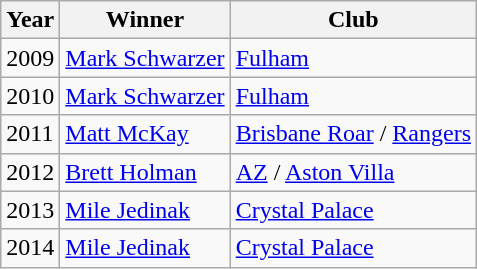<table class="wikitable">
<tr>
<th>Year</th>
<th>Winner</th>
<th>Club</th>
</tr>
<tr>
<td>2009</td>
<td><a href='#'>Mark Schwarzer</a></td>
<td> <a href='#'>Fulham</a></td>
</tr>
<tr>
<td>2010</td>
<td><a href='#'>Mark Schwarzer</a></td>
<td> <a href='#'>Fulham</a></td>
</tr>
<tr>
<td>2011</td>
<td><a href='#'>Matt McKay</a></td>
<td> <a href='#'>Brisbane Roar</a> /  <a href='#'>Rangers</a></td>
</tr>
<tr>
<td>2012</td>
<td><a href='#'>Brett Holman</a></td>
<td> <a href='#'>AZ</a> /  <a href='#'>Aston Villa</a></td>
</tr>
<tr>
<td>2013</td>
<td><a href='#'>Mile Jedinak</a></td>
<td> <a href='#'>Crystal Palace</a></td>
</tr>
<tr>
<td>2014</td>
<td><a href='#'>Mile Jedinak</a></td>
<td> <a href='#'>Crystal Palace</a></td>
</tr>
</table>
